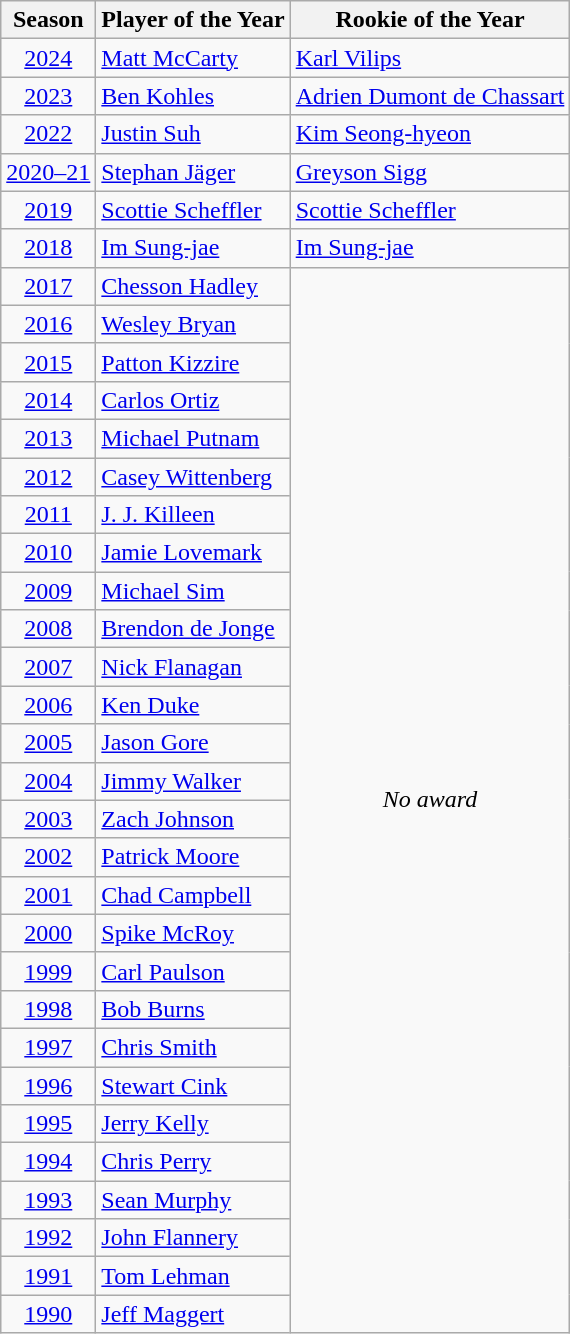<table class="wikitable">
<tr>
<th>Season</th>
<th>Player of the Year</th>
<th>Rookie of the Year</th>
</tr>
<tr>
<td align=center><a href='#'>2024</a></td>
<td> <a href='#'>Matt McCarty</a></td>
<td> <a href='#'>Karl Vilips</a></td>
</tr>
<tr>
<td align=center><a href='#'>2023</a></td>
<td> <a href='#'>Ben Kohles</a></td>
<td> <a href='#'>Adrien Dumont de Chassart</a></td>
</tr>
<tr>
<td align=center><a href='#'>2022</a></td>
<td> <a href='#'>Justin Suh</a></td>
<td> <a href='#'>Kim Seong-hyeon</a></td>
</tr>
<tr>
<td align=center><a href='#'>2020–21</a></td>
<td> <a href='#'>Stephan Jäger</a></td>
<td> <a href='#'>Greyson Sigg</a></td>
</tr>
<tr>
<td align=center><a href='#'>2019</a></td>
<td> <a href='#'>Scottie Scheffler</a></td>
<td> <a href='#'>Scottie Scheffler</a></td>
</tr>
<tr>
<td align=center><a href='#'>2018</a></td>
<td> <a href='#'>Im Sung-jae</a></td>
<td> <a href='#'>Im Sung-jae</a></td>
</tr>
<tr>
<td align=center><a href='#'>2017</a></td>
<td> <a href='#'>Chesson Hadley</a></td>
<td rowspan=28 align=center><em>No award</em></td>
</tr>
<tr>
<td align=center><a href='#'>2016</a></td>
<td> <a href='#'>Wesley Bryan</a></td>
</tr>
<tr>
<td align=center><a href='#'>2015</a></td>
<td> <a href='#'>Patton Kizzire</a></td>
</tr>
<tr>
<td align=center><a href='#'>2014</a></td>
<td> <a href='#'>Carlos Ortiz</a></td>
</tr>
<tr>
<td align=center><a href='#'>2013</a></td>
<td> <a href='#'>Michael Putnam</a></td>
</tr>
<tr>
<td align=center><a href='#'>2012</a></td>
<td> <a href='#'>Casey Wittenberg</a></td>
</tr>
<tr>
<td align=center><a href='#'>2011</a></td>
<td> <a href='#'>J. J. Killeen</a></td>
</tr>
<tr>
<td align=center><a href='#'>2010</a></td>
<td> <a href='#'>Jamie Lovemark</a></td>
</tr>
<tr>
<td align=center><a href='#'>2009</a></td>
<td> <a href='#'>Michael Sim</a></td>
</tr>
<tr>
<td align=center><a href='#'>2008</a></td>
<td> <a href='#'>Brendon de Jonge</a></td>
</tr>
<tr>
<td align=center><a href='#'>2007</a></td>
<td> <a href='#'>Nick Flanagan</a></td>
</tr>
<tr>
<td align=center><a href='#'>2006</a></td>
<td> <a href='#'>Ken Duke</a></td>
</tr>
<tr>
<td align=center><a href='#'>2005</a></td>
<td> <a href='#'>Jason Gore</a></td>
</tr>
<tr>
<td align=center><a href='#'>2004</a></td>
<td> <a href='#'>Jimmy Walker</a></td>
</tr>
<tr>
<td align=center><a href='#'>2003</a></td>
<td> <a href='#'>Zach Johnson</a></td>
</tr>
<tr>
<td align=center><a href='#'>2002</a></td>
<td> <a href='#'>Patrick Moore</a></td>
</tr>
<tr>
<td align=center><a href='#'>2001</a></td>
<td> <a href='#'>Chad Campbell</a></td>
</tr>
<tr>
<td align=center><a href='#'>2000</a></td>
<td> <a href='#'>Spike McRoy</a></td>
</tr>
<tr>
<td align=center><a href='#'>1999</a></td>
<td> <a href='#'>Carl Paulson</a></td>
</tr>
<tr>
<td align=center><a href='#'>1998</a></td>
<td> <a href='#'>Bob Burns</a></td>
</tr>
<tr>
<td align=center><a href='#'>1997</a></td>
<td> <a href='#'>Chris Smith</a></td>
</tr>
<tr>
<td align=center><a href='#'>1996</a></td>
<td> <a href='#'>Stewart Cink</a></td>
</tr>
<tr>
<td align=center><a href='#'>1995</a></td>
<td> <a href='#'>Jerry Kelly</a></td>
</tr>
<tr>
<td align=center><a href='#'>1994</a></td>
<td> <a href='#'>Chris Perry</a></td>
</tr>
<tr>
<td align=center><a href='#'>1993</a></td>
<td> <a href='#'>Sean Murphy</a></td>
</tr>
<tr>
<td align=center><a href='#'>1992</a></td>
<td> <a href='#'>John Flannery</a></td>
</tr>
<tr>
<td align=center><a href='#'>1991</a></td>
<td> <a href='#'>Tom Lehman</a></td>
</tr>
<tr>
<td align=center><a href='#'>1990</a></td>
<td> <a href='#'>Jeff Maggert</a></td>
</tr>
</table>
